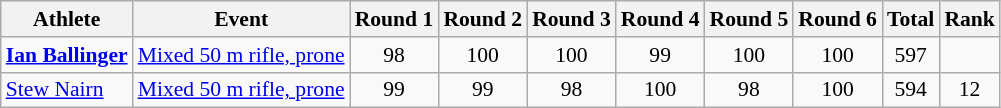<table class="wikitable" style="font-size:90%">
<tr>
<th>Athlete</th>
<th>Event</th>
<th>Round 1</th>
<th>Round 2</th>
<th>Round 3</th>
<th>Round 4</th>
<th>Round 5</th>
<th>Round 6</th>
<th>Total</th>
<th>Rank</th>
</tr>
<tr align=center>
<td align=left><strong><a href='#'>Ian Ballinger</a></strong></td>
<td align=left><a href='#'>Mixed 50 m rifle, prone</a></td>
<td>98</td>
<td>100</td>
<td>100</td>
<td>99</td>
<td>100</td>
<td>100</td>
<td>597</td>
<td></td>
</tr>
<tr align=center>
<td align=left><a href='#'>Stew Nairn</a></td>
<td align=left><a href='#'>Mixed 50 m rifle, prone</a></td>
<td>99</td>
<td>99</td>
<td>98</td>
<td>100</td>
<td>98</td>
<td>100</td>
<td>594</td>
<td>12</td>
</tr>
</table>
